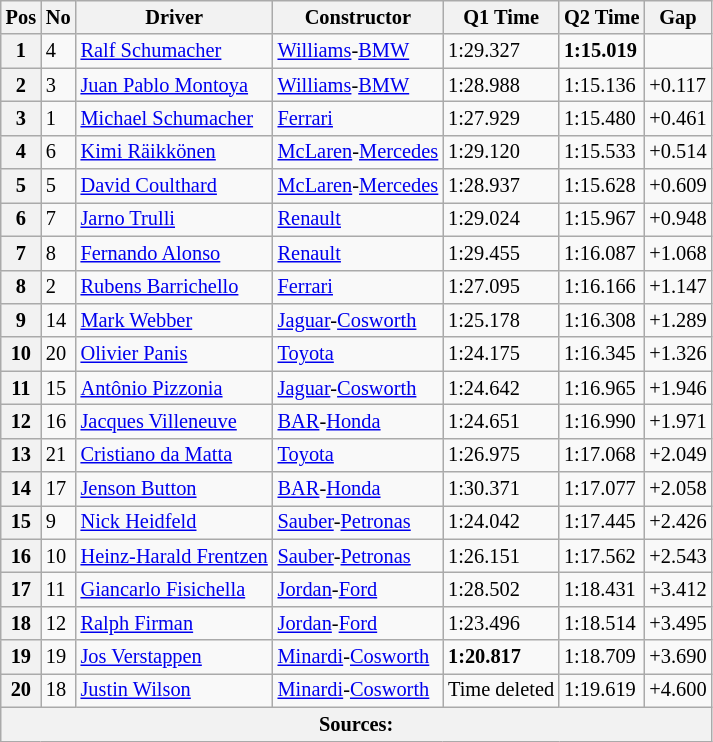<table class="wikitable sortable" style="font-size: 85%;">
<tr>
<th>Pos</th>
<th>No</th>
<th>Driver</th>
<th>Constructor</th>
<th>Q1 Time</th>
<th>Q2 Time</th>
<th>Gap</th>
</tr>
<tr>
<th>1</th>
<td>4</td>
<td data-sort-value="scr"> <a href='#'>Ralf Schumacher</a></td>
<td><a href='#'>Williams</a>-<a href='#'>BMW</a></td>
<td>1:29.327</td>
<td><strong>1:15.019</strong></td>
<td></td>
</tr>
<tr>
<th>2</th>
<td>3</td>
<td data-sort-value="mon"> <a href='#'>Juan Pablo Montoya</a></td>
<td><a href='#'>Williams</a>-<a href='#'>BMW</a></td>
<td>1:28.988</td>
<td>1:15.136</td>
<td>+0.117</td>
</tr>
<tr>
<th>3</th>
<td>1</td>
<td data-sort-value="scm"> <a href='#'>Michael Schumacher</a></td>
<td><a href='#'>Ferrari</a></td>
<td>1:27.929</td>
<td>1:15.480</td>
<td>+0.461</td>
</tr>
<tr>
<th>4</th>
<td>6</td>
<td data-sort-value="rai"> <a href='#'>Kimi Räikkönen</a></td>
<td><a href='#'>McLaren</a>-<a href='#'>Mercedes</a></td>
<td>1:29.120</td>
<td>1:15.533</td>
<td>+0.514</td>
</tr>
<tr>
<th>5</th>
<td>5</td>
<td data-sort-value="cou"> <a href='#'>David Coulthard</a></td>
<td><a href='#'>McLaren</a>-<a href='#'>Mercedes</a></td>
<td>1:28.937</td>
<td>1:15.628</td>
<td>+0.609</td>
</tr>
<tr>
<th>6</th>
<td>7</td>
<td data-sort-value="tru"> <a href='#'>Jarno Trulli</a></td>
<td><a href='#'>Renault</a></td>
<td>1:29.024</td>
<td>1:15.967</td>
<td>+0.948</td>
</tr>
<tr>
<th>7</th>
<td>8</td>
<td data-sort-value="alo"> <a href='#'>Fernando Alonso</a></td>
<td><a href='#'>Renault</a></td>
<td>1:29.455</td>
<td>1:16.087</td>
<td>+1.068</td>
</tr>
<tr>
<th>8</th>
<td>2</td>
<td data-sort-value="bar"> <a href='#'>Rubens Barrichello</a></td>
<td><a href='#'>Ferrari</a></td>
<td>1:27.095</td>
<td>1:16.166</td>
<td>+1.147</td>
</tr>
<tr>
<th>9</th>
<td>14</td>
<td data-sort-value="web"> <a href='#'>Mark Webber</a></td>
<td><a href='#'>Jaguar</a>-<a href='#'>Cosworth</a></td>
<td>1:25.178</td>
<td>1:16.308</td>
<td>+1.289</td>
</tr>
<tr>
<th>10</th>
<td>20</td>
<td data-sort-value="pan"> <a href='#'>Olivier Panis</a></td>
<td><a href='#'>Toyota</a></td>
<td>1:24.175</td>
<td>1:16.345</td>
<td>+1.326</td>
</tr>
<tr>
<th>11</th>
<td>15</td>
<td data-sort-value="piz"> <a href='#'>Antônio Pizzonia</a></td>
<td><a href='#'>Jaguar</a>-<a href='#'>Cosworth</a></td>
<td>1:24.642</td>
<td>1:16.965</td>
<td>+1.946</td>
</tr>
<tr>
<th>12</th>
<td>16</td>
<td data-sort-value="vil"> <a href='#'>Jacques Villeneuve</a></td>
<td><a href='#'>BAR</a>-<a href='#'>Honda</a></td>
<td>1:24.651</td>
<td>1:16.990</td>
<td>+1.971</td>
</tr>
<tr>
<th>13</th>
<td>21</td>
<td data-sort-value="da m"> <a href='#'>Cristiano da Matta</a></td>
<td><a href='#'>Toyota</a></td>
<td>1:26.975</td>
<td>1:17.068</td>
<td>+2.049</td>
</tr>
<tr>
<th>14</th>
<td>17</td>
<td data-sort-value="but"> <a href='#'>Jenson Button</a></td>
<td><a href='#'>BAR</a>-<a href='#'>Honda</a></td>
<td>1:30.371</td>
<td>1:17.077</td>
<td>+2.058</td>
</tr>
<tr>
<th>15</th>
<td>9</td>
<td data-sort-value="hei"> <a href='#'>Nick Heidfeld</a></td>
<td><a href='#'>Sauber</a>-<a href='#'>Petronas</a></td>
<td>1:24.042</td>
<td>1:17.445</td>
<td>+2.426</td>
</tr>
<tr>
<th>16</th>
<td>10</td>
<td data-sort-value="fre"> <a href='#'>Heinz-Harald Frentzen</a></td>
<td><a href='#'>Sauber</a>-<a href='#'>Petronas</a></td>
<td>1:26.151</td>
<td>1:17.562</td>
<td>+2.543</td>
</tr>
<tr>
<th>17</th>
<td>11</td>
<td data-sort-value="fis"> <a href='#'>Giancarlo Fisichella</a></td>
<td><a href='#'>Jordan</a>-<a href='#'>Ford</a></td>
<td>1:28.502</td>
<td>1:18.431</td>
<td>+3.412</td>
</tr>
<tr>
<th>18</th>
<td>12</td>
<td data-sort-value="fir"> <a href='#'>Ralph Firman</a></td>
<td><a href='#'>Jordan</a>-<a href='#'>Ford</a></td>
<td>1:23.496</td>
<td>1:18.514</td>
<td>+3.495</td>
</tr>
<tr>
<th>19</th>
<td>19</td>
<td data-sort-value="ver"> <a href='#'>Jos Verstappen</a></td>
<td><a href='#'>Minardi</a>-<a href='#'>Cosworth</a></td>
<td><strong>1:20.817</strong></td>
<td>1:18.709</td>
<td>+3.690</td>
</tr>
<tr>
<th>20</th>
<td>18</td>
<td data-sort-value="wil"> <a href='#'>Justin Wilson</a></td>
<td><a href='#'>Minardi</a>-<a href='#'>Cosworth</a></td>
<td>Time deleted</td>
<td>1:19.619</td>
<td>+4.600</td>
</tr>
<tr>
<th colspan="7">Sources:</th>
</tr>
</table>
